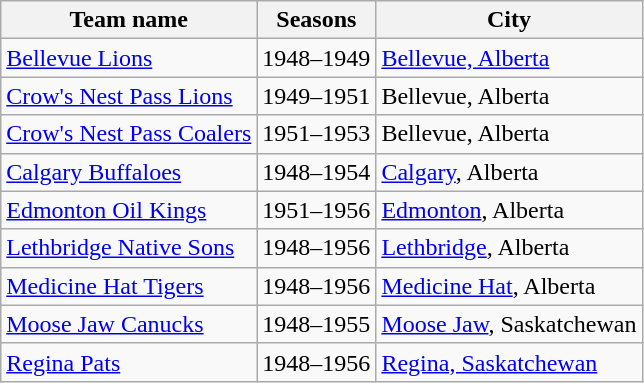<table class="wikitable">
<tr>
<th>Team name</th>
<th>Seasons</th>
<th>City</th>
</tr>
<tr>
<td><a href='#'>Bellevue Lions</a></td>
<td>1948–1949</td>
<td><a href='#'>Bellevue, Alberta</a></td>
</tr>
<tr>
<td><a href='#'>Crow's Nest Pass Lions</a></td>
<td>1949–1951</td>
<td>Bellevue, Alberta</td>
</tr>
<tr>
<td><a href='#'>Crow's Nest Pass Coalers</a></td>
<td>1951–1953</td>
<td>Bellevue, Alberta</td>
</tr>
<tr>
<td><a href='#'>Calgary Buffaloes</a></td>
<td>1948–1954</td>
<td><a href='#'>Calgary</a>, Alberta</td>
</tr>
<tr>
<td><a href='#'>Edmonton Oil Kings</a></td>
<td>1951–1956</td>
<td><a href='#'>Edmonton</a>, Alberta</td>
</tr>
<tr>
<td><a href='#'>Lethbridge Native Sons</a></td>
<td>1948–1956</td>
<td><a href='#'>Lethbridge</a>, Alberta</td>
</tr>
<tr>
<td><a href='#'>Medicine Hat Tigers</a></td>
<td>1948–1956</td>
<td><a href='#'>Medicine Hat</a>, Alberta</td>
</tr>
<tr>
<td><a href='#'>Moose Jaw Canucks</a></td>
<td>1948–1955</td>
<td><a href='#'>Moose Jaw</a>, Saskatchewan</td>
</tr>
<tr>
<td><a href='#'>Regina Pats</a></td>
<td>1948–1956</td>
<td><a href='#'>Regina, Saskatchewan</a></td>
</tr>
</table>
